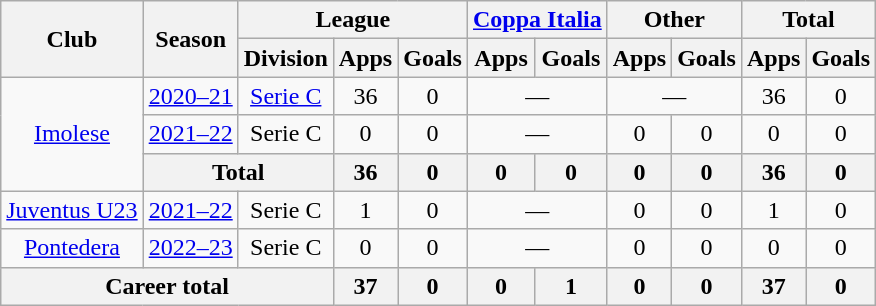<table class="wikitable" style="text-align: center">
<tr>
<th rowspan="2">Club</th>
<th rowspan="2">Season</th>
<th colspan="3">League</th>
<th colspan="2"><a href='#'>Coppa Italia</a></th>
<th colspan="2">Other</th>
<th colspan="2">Total</th>
</tr>
<tr>
<th>Division</th>
<th>Apps</th>
<th>Goals</th>
<th>Apps</th>
<th>Goals</th>
<th>Apps</th>
<th>Goals</th>
<th>Apps</th>
<th>Goals</th>
</tr>
<tr>
<td rowspan="3"><a href='#'>Imolese</a></td>
<td><a href='#'>2020–21</a></td>
<td><a href='#'>Serie C</a></td>
<td>36</td>
<td>0</td>
<td colspan="2">—</td>
<td colspan="2">—</td>
<td>36</td>
<td>0</td>
</tr>
<tr>
<td><a href='#'>2021–22</a></td>
<td>Serie C</td>
<td>0</td>
<td>0</td>
<td colspan="2">—</td>
<td>0</td>
<td>0</td>
<td>0</td>
<td>0</td>
</tr>
<tr>
<th colspan="2">Total</th>
<th>36</th>
<th>0</th>
<th>0</th>
<th>0</th>
<th>0</th>
<th>0</th>
<th>36</th>
<th>0</th>
</tr>
<tr>
<td><a href='#'>Juventus U23</a></td>
<td><a href='#'>2021–22</a></td>
<td>Serie C</td>
<td>1</td>
<td>0</td>
<td colspan="2">—</td>
<td>0</td>
<td>0</td>
<td>1</td>
<td>0</td>
</tr>
<tr>
<td><a href='#'>Pontedera</a></td>
<td><a href='#'>2022–23</a></td>
<td>Serie C</td>
<td>0</td>
<td>0</td>
<td colspan="2">—</td>
<td>0</td>
<td>0</td>
<td>0</td>
<td>0</td>
</tr>
<tr>
<th colspan="3">Career total</th>
<th>37</th>
<th>0</th>
<th>0</th>
<th>1</th>
<th>0</th>
<th>0</th>
<th>37</th>
<th>0</th>
</tr>
</table>
